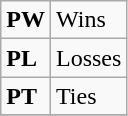<table class="wikitable">
<tr>
<td><strong>PW</strong></td>
<td>Wins</td>
</tr>
<tr>
<td><strong>PL</strong></td>
<td>Losses</td>
</tr>
<tr>
<td><strong>PT</strong></td>
<td>Ties</td>
</tr>
<tr>
</tr>
</table>
